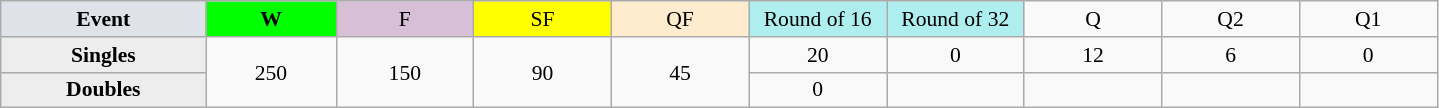<table class=wikitable style=font-size:90%;text-align:center>
<tr>
<td style="width:130px; background:#dfe2e9;"><strong>Event</strong></td>
<td style="width:80px; background:lime;"><strong>W</strong></td>
<td style="width:85px; background:thistle;">F</td>
<td style="width:85px; background:#ff0;">SF</td>
<td style="width:85px; background:#ffebcd;">QF</td>
<td style="width:85px; background:#afeeee;">Round of 16</td>
<td style="width:85px; background:#afeeee;">Round of 32</td>
<td width=85>Q</td>
<td width=85>Q2</td>
<td width=85>Q1</td>
</tr>
<tr>
<th style="background:#ededed;">Singles</th>
<td rowspan=2>250</td>
<td rowspan=2>150</td>
<td rowspan=2>90</td>
<td rowspan=2>45</td>
<td>20</td>
<td>0</td>
<td>12</td>
<td>6</td>
<td>0</td>
</tr>
<tr>
<th style="background:#ededed;">Doubles</th>
<td>0</td>
<td></td>
<td></td>
<td></td>
<td></td>
</tr>
</table>
